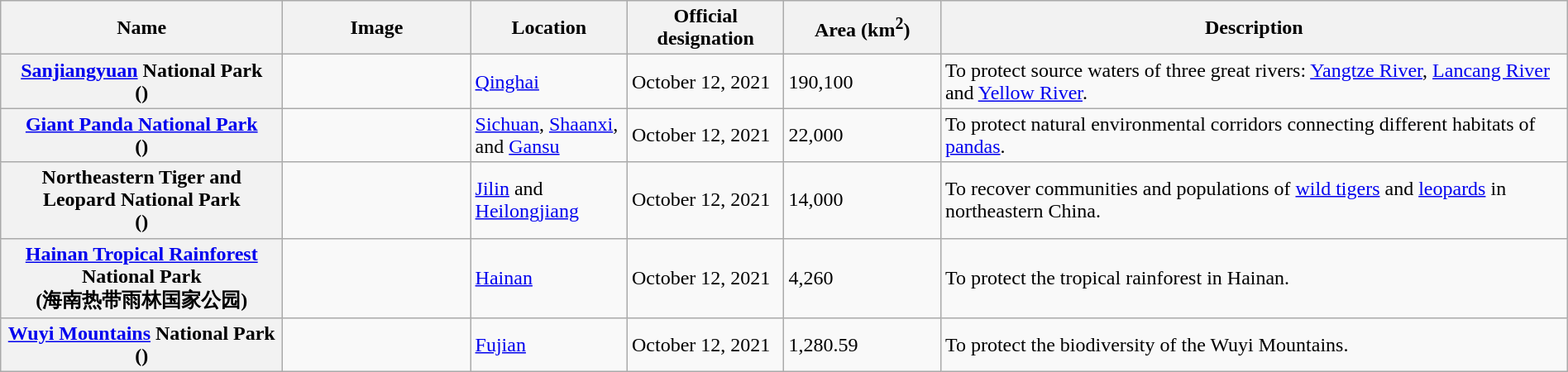<table class="wikitable sortable plainrowheaders" style="width:100%">
<tr>
<th scope="col" width="18%">Name</th>
<th scope="col" class="unsortable" width="12%">Image</th>
<th scope="col" width="10%">Location</th>
<th scope="col" width="10%">Official designation</th>
<th scope="col" width="10%">Area (km<sup>2</sup>)</th>
<th scope="col" class="unsortable" width="40%">Description</th>
</tr>
<tr>
<th scope="row"><a href='#'>Sanjiangyuan</a> National Park<br>()</th>
<td></td>
<td><a href='#'>Qinghai</a></td>
<td>October 12, 2021</td>
<td>190,100</td>
<td>To protect source waters of three great rivers: <a href='#'>Yangtze River</a>, <a href='#'>Lancang River</a> and <a href='#'>Yellow River</a>.</td>
</tr>
<tr>
<th scope="row"><a href='#'>Giant Panda National Park</a><br>()</th>
<td></td>
<td><a href='#'>Sichuan</a>, <a href='#'>Shaanxi</a>, and <a href='#'>Gansu</a></td>
<td>October 12, 2021</td>
<td>22,000</td>
<td>To protect natural environmental corridors connecting different habitats of <a href='#'>pandas</a>.</td>
</tr>
<tr>
<th scope="row">Northeastern Tiger and Leopard National Park<br>()</th>
<td></td>
<td><a href='#'>Jilin</a> and <a href='#'>Heilongjiang</a></td>
<td>October 12, 2021</td>
<td>14,000</td>
<td>To recover communities and populations of <a href='#'>wild tigers</a> and <a href='#'>leopards</a> in northeastern China.</td>
</tr>
<tr>
<th scope="row"><a href='#'>Hainan Tropical Rainforest</a> National Park<br>(海南热带雨林国家公园)</th>
<td></td>
<td><a href='#'>Hainan</a></td>
<td>October 12, 2021</td>
<td>4,260</td>
<td>To protect the tropical rainforest in Hainan.</td>
</tr>
<tr>
<th scope="row"><a href='#'>Wuyi Mountains</a> National Park<br>()</th>
<td></td>
<td><a href='#'>Fujian</a></td>
<td>October 12, 2021</td>
<td>1,280.59</td>
<td>To protect the biodiversity of the Wuyi Mountains.</td>
</tr>
</table>
